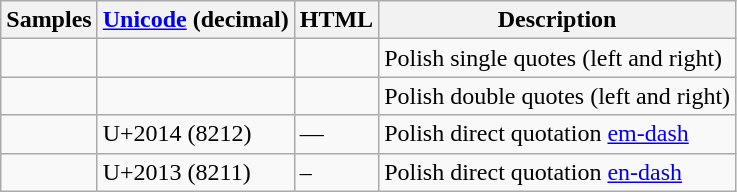<table class="wikitable">
<tr>
<th>Samples</th>
<th><a href='#'>Unicode</a> (decimal)</th>
<th>HTML</th>
<th>Description</th>
</tr>
<tr>
<td></td>
<td></td>
<td></td>
<td>Polish single quotes (left and right)</td>
</tr>
<tr>
<td></td>
<td></td>
<td></td>
<td>Polish double quotes (left and right)</td>
</tr>
<tr>
<td></td>
<td>U+2014 (8212)</td>
<td>&mdash;</td>
<td>Polish direct quotation <a href='#'>em-dash</a></td>
</tr>
<tr>
<td></td>
<td>U+2013 (8211)</td>
<td>&ndash;</td>
<td>Polish direct quotation <a href='#'>en-dash</a></td>
</tr>
</table>
